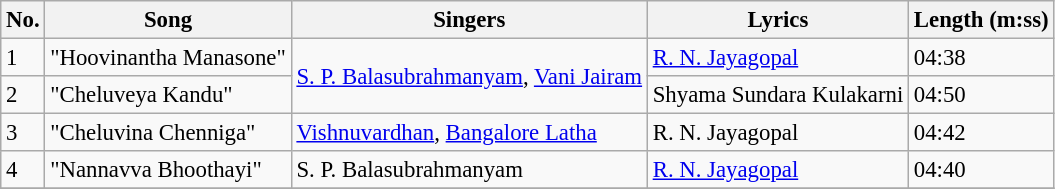<table class="wikitable" style="font-size:95%;">
<tr>
<th>No.</th>
<th>Song</th>
<th>Singers</th>
<th>Lyrics</th>
<th>Length (m:ss)</th>
</tr>
<tr>
<td>1</td>
<td>"Hoovinantha Manasone"</td>
<td rowspan=2><a href='#'>S. P. Balasubrahmanyam</a>, <a href='#'>Vani Jairam</a></td>
<td><a href='#'>R. N. Jayagopal</a></td>
<td>04:38</td>
</tr>
<tr>
<td>2</td>
<td>"Cheluveya Kandu"</td>
<td>Shyama Sundara Kulakarni</td>
<td>04:50</td>
</tr>
<tr>
<td>3</td>
<td>"Cheluvina Chenniga"</td>
<td><a href='#'>Vishnuvardhan</a>, <a href='#'>Bangalore Latha</a></td>
<td>R. N. Jayagopal</td>
<td>04:42</td>
</tr>
<tr>
<td>4</td>
<td>"Nannavva Bhoothayi"</td>
<td>S. P. Balasubrahmanyam</td>
<td><a href='#'>R. N. Jayagopal</a></td>
<td>04:40</td>
</tr>
<tr>
</tr>
</table>
